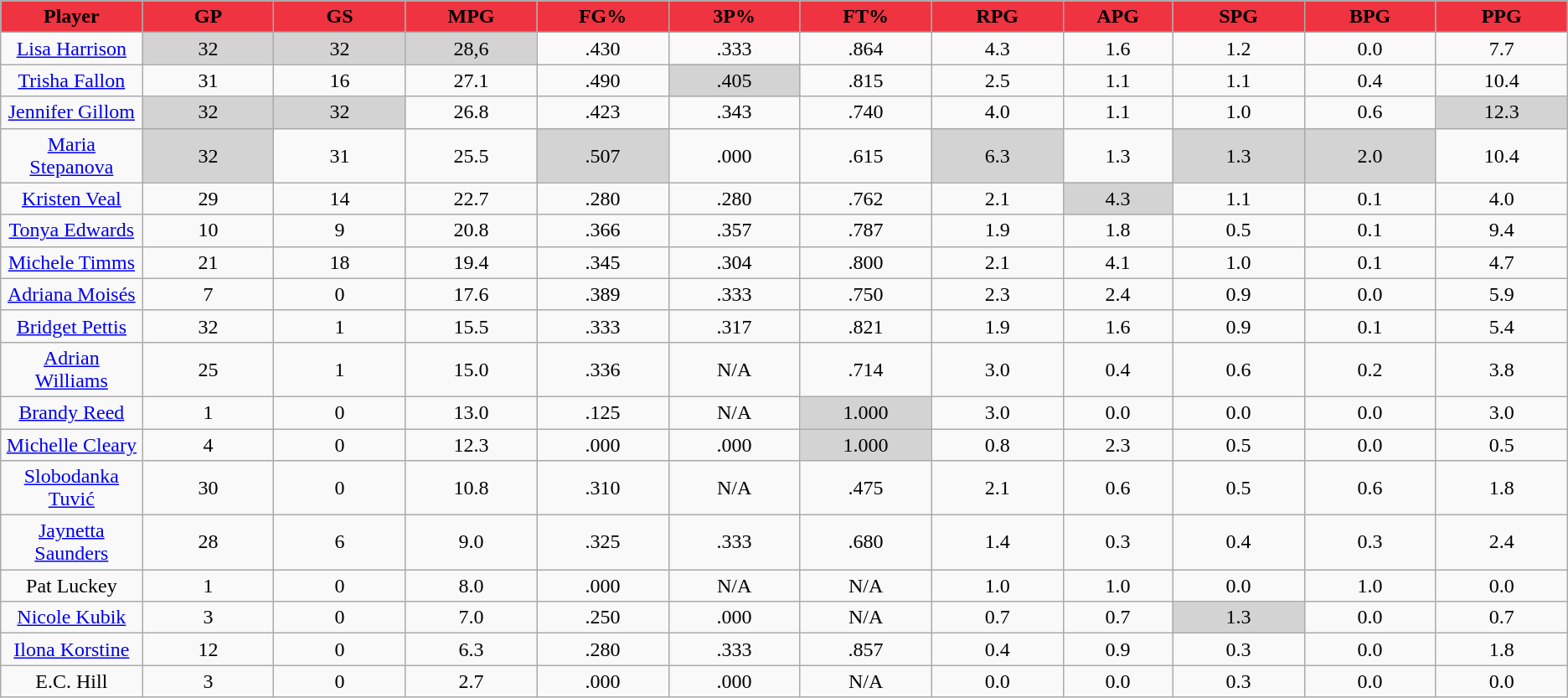<table class="wikitable sortable" style="text-align:center;">
<tr>
<th style="background: #EF3340" width="6%"><span>Player</span></th>
<th style="background: #EF3340" width="6%"><span>GP</span></th>
<th style="background: #EF3340" width="6%"><span>GS</span></th>
<th style="background: #EF3340" width="6%"><span>MPG</span></th>
<th style="background: #EF3340" width="6%"><span>FG%</span></th>
<th style="background: #EF3340" width="6%"><span>3P%</span></th>
<th style="background: #EF3340" width="6%"><span>FT%</span></th>
<th style="background: #EF3340" width="6%"><span>RPG</span></th>
<th style="background: #EF3340" width="5%"><span>APG</span></th>
<th style="background: #EF3340" width="6%"><span>SPG</span></th>
<th style="background: #EF3340" width="6%"><span>BPG</span></th>
<th style="background: #EF3340" width="6%"><span>PPG</span></th>
</tr>
<tr>
<td><a href='#'>Lisa Harrison</a></td>
<td style="background:#D3D3D3;">32</td>
<td style="background:#D3D3D3;">32</td>
<td style="background:#D3D3D3;">28,6</td>
<td>.430</td>
<td>.333</td>
<td>.864</td>
<td>4.3</td>
<td>1.6</td>
<td>1.2</td>
<td>0.0</td>
<td>7.7</td>
</tr>
<tr>
<td><a href='#'>Trisha Fallon</a></td>
<td>31</td>
<td>16</td>
<td>27.1</td>
<td>.490</td>
<td style="background:#D3D3D3;">.405</td>
<td>.815</td>
<td>2.5</td>
<td>1.1</td>
<td>1.1</td>
<td>0.4</td>
<td>10.4</td>
</tr>
<tr>
<td><a href='#'>Jennifer Gillom</a></td>
<td style="background:#D3D3D3;">32</td>
<td style="background:#D3D3D3;">32</td>
<td>26.8</td>
<td>.423</td>
<td>.343</td>
<td>.740</td>
<td>4.0</td>
<td>1.1</td>
<td>1.0</td>
<td>0.6</td>
<td style="background:#D3D3D3;">12.3</td>
</tr>
<tr>
<td><a href='#'>Maria Stepanova</a></td>
<td style="background:#D3D3D3;">32</td>
<td>31</td>
<td>25.5</td>
<td style="background:#D3D3D3;">.507</td>
<td>.000</td>
<td>.615</td>
<td style="background:#D3D3D3;">6.3</td>
<td>1.3</td>
<td style="background:#D3D3D3;">1.3</td>
<td style="background:#D3D3D3;">2.0</td>
<td>10.4</td>
</tr>
<tr>
<td><a href='#'>Kristen Veal</a></td>
<td>29</td>
<td>14</td>
<td>22.7</td>
<td>.280</td>
<td>.280</td>
<td>.762</td>
<td>2.1</td>
<td style="background:#D3D3D3;">4.3</td>
<td>1.1</td>
<td>0.1</td>
<td>4.0</td>
</tr>
<tr>
<td><a href='#'>Tonya Edwards</a></td>
<td>10</td>
<td>9</td>
<td>20.8</td>
<td>.366</td>
<td>.357</td>
<td>.787</td>
<td>1.9</td>
<td>1.8</td>
<td>0.5</td>
<td>0.1</td>
<td>9.4</td>
</tr>
<tr>
<td><a href='#'>Michele Timms</a></td>
<td>21</td>
<td>18</td>
<td>19.4</td>
<td>.345</td>
<td>.304</td>
<td>.800</td>
<td>2.1</td>
<td>4.1</td>
<td>1.0</td>
<td>0.1</td>
<td>4.7</td>
</tr>
<tr>
<td><a href='#'>Adriana Moisés</a></td>
<td>7</td>
<td>0</td>
<td>17.6</td>
<td>.389</td>
<td>.333</td>
<td>.750</td>
<td>2.3</td>
<td>2.4</td>
<td>0.9</td>
<td>0.0</td>
<td>5.9</td>
</tr>
<tr>
<td><a href='#'>Bridget Pettis</a></td>
<td>32</td>
<td>1</td>
<td>15.5</td>
<td>.333</td>
<td>.317</td>
<td>.821</td>
<td>1.9</td>
<td>1.6</td>
<td>0.9</td>
<td>0.1</td>
<td>5.4</td>
</tr>
<tr>
<td><a href='#'>Adrian Williams</a></td>
<td>25</td>
<td>1</td>
<td>15.0</td>
<td>.336</td>
<td>N/A</td>
<td>.714</td>
<td>3.0</td>
<td>0.4</td>
<td>0.6</td>
<td>0.2</td>
<td>3.8</td>
</tr>
<tr>
<td><a href='#'>Brandy Reed</a></td>
<td>1</td>
<td>0</td>
<td>13.0</td>
<td>.125</td>
<td>N/A</td>
<td style="background:#D3D3D3;">1.000</td>
<td>3.0</td>
<td>0.0</td>
<td>0.0</td>
<td>0.0</td>
<td>3.0</td>
</tr>
<tr>
<td><a href='#'>Michelle Cleary</a></td>
<td>4</td>
<td>0</td>
<td>12.3</td>
<td>.000</td>
<td>.000</td>
<td style="background:#D3D3D3;">1.000</td>
<td>0.8</td>
<td>2.3</td>
<td>0.5</td>
<td>0.0</td>
<td>0.5</td>
</tr>
<tr>
<td><a href='#'>Slobodanka Tuvić</a></td>
<td>30</td>
<td>0</td>
<td>10.8</td>
<td>.310</td>
<td>N/A</td>
<td>.475</td>
<td>2.1</td>
<td>0.6</td>
<td>0.5</td>
<td>0.6</td>
<td>1.8</td>
</tr>
<tr>
<td><a href='#'>Jaynetta Saunders</a></td>
<td>28</td>
<td>6</td>
<td>9.0</td>
<td>.325</td>
<td>.333</td>
<td>.680</td>
<td>1.4</td>
<td>0.3</td>
<td>0.4</td>
<td>0.3</td>
<td>2.4</td>
</tr>
<tr>
<td>Pat Luckey</td>
<td>1</td>
<td>0</td>
<td>8.0</td>
<td>.000</td>
<td>N/A</td>
<td>N/A</td>
<td>1.0</td>
<td>1.0</td>
<td>0.0</td>
<td>1.0</td>
<td>0.0</td>
</tr>
<tr>
<td><a href='#'>Nicole Kubik</a></td>
<td>3</td>
<td>0</td>
<td>7.0</td>
<td>.250</td>
<td>.000</td>
<td>N/A</td>
<td>0.7</td>
<td>0.7</td>
<td style="background:#D3D3D3;">1.3</td>
<td>0.0</td>
<td>0.7</td>
</tr>
<tr>
<td><a href='#'>Ilona Korstine</a></td>
<td>12</td>
<td>0</td>
<td>6.3</td>
<td>.280</td>
<td>.333</td>
<td>.857</td>
<td>0.4</td>
<td>0.9</td>
<td>0.3</td>
<td>0.0</td>
<td>1.8</td>
</tr>
<tr>
<td>E.C. Hill</td>
<td>3</td>
<td>0</td>
<td>2.7</td>
<td>.000</td>
<td>.000</td>
<td>N/A</td>
<td>0.0</td>
<td>0.0</td>
<td>0.3</td>
<td>0.0</td>
<td>0.0</td>
</tr>
</table>
